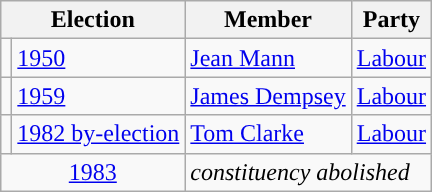<table class="wikitable">
<tr>
<th colspan="2">Election</th>
<th>Member</th>
<th>Party</th>
</tr>
<tr>
<td style="color:inherit;background-color: "></td>
<td><a href='#'>1950</a></td>
<td><a href='#'>Jean Mann</a></td>
<td><a href='#'>Labour</a></td>
</tr>
<tr>
<td style="color:inherit;background-color: "></td>
<td><a href='#'>1959</a></td>
<td><a href='#'>James Dempsey</a></td>
<td><a href='#'>Labour</a></td>
</tr>
<tr>
<td style="color:inherit;background-color: "></td>
<td><a href='#'>1982 by-election</a></td>
<td><a href='#'>Tom Clarke</a></td>
<td><a href='#'>Labour</a></td>
</tr>
<tr>
<td colspan="2" align="center"><a href='#'>1983</a></td>
<td colspan="2"><em>constituency abolished</em></td>
</tr>
</table>
